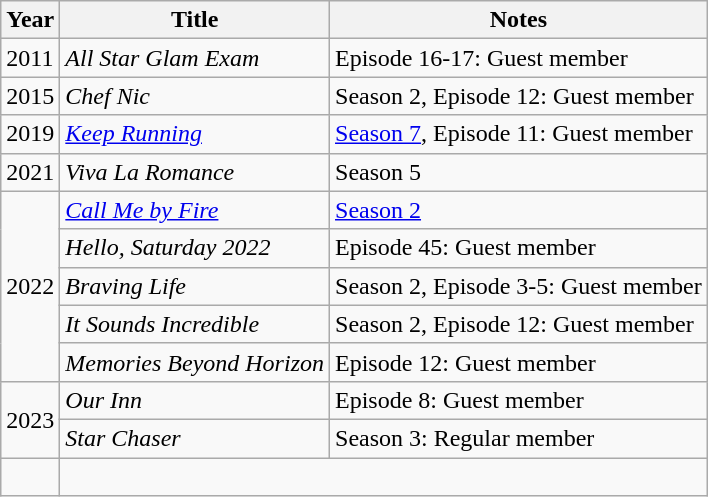<table class="wikitable sortable">
<tr>
<th>Year</th>
<th>Title</th>
<th>Notes</th>
</tr>
<tr>
<td>2011</td>
<td><em>All Star Glam Exam</em></td>
<td>Episode 16-17: Guest member</td>
</tr>
<tr>
<td>2015</td>
<td><em>Chef Nic</em></td>
<td>Season 2, Episode 12: Guest member</td>
</tr>
<tr>
<td>2019</td>
<td><em><a href='#'>Keep Running</a></em></td>
<td><a href='#'>Season 7</a>, Episode 11: Guest member</td>
</tr>
<tr>
<td>2021</td>
<td><em>Viva La Romance</em></td>
<td>Season 5</td>
</tr>
<tr>
<td rowspan="5">2022</td>
<td><em><a href='#'>Call Me by Fire</a></em></td>
<td><a href='#'>Season 2</a></td>
</tr>
<tr>
<td><em>Hello, Saturday 2022</em></td>
<td>Episode 45: Guest member</td>
</tr>
<tr>
<td><em>Braving Life</em></td>
<td>Season 2, Episode 3-5: Guest member</td>
</tr>
<tr>
<td><em> It Sounds Incredible</em></td>
<td>Season 2, Episode 12: Guest member</td>
</tr>
<tr>
<td><em>Memories Beyond Horizon</em></td>
<td>Episode 12: Guest member</td>
</tr>
<tr>
<td rowspan="2">2023</td>
<td><em>Our Inn</em></td>
<td>Episode 8: Guest member</td>
</tr>
<tr>
<td><em>Star Chaser</em></td>
<td>Season 3: Regular member</td>
</tr>
<tr>
<td><br></td>
</tr>
</table>
